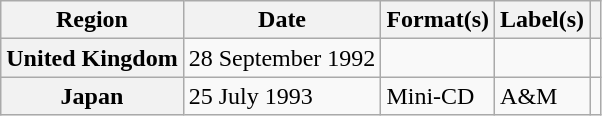<table class="wikitable plainrowheaders">
<tr>
<th scope="col">Region</th>
<th scope="col">Date</th>
<th scope="col">Format(s)</th>
<th scope="col">Label(s)</th>
<th scope="col"></th>
</tr>
<tr>
<th scope="row">United Kingdom</th>
<td>28 September 1992</td>
<td></td>
<td></td>
<td></td>
</tr>
<tr>
<th scope="row">Japan</th>
<td>25 July 1993</td>
<td>Mini-CD</td>
<td>A&M</td>
<td></td>
</tr>
</table>
